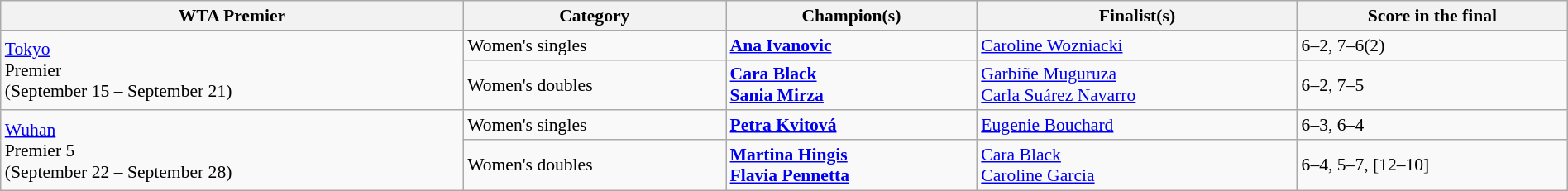<table class="wikitable"  style="font-size:90%; width:100%;">
<tr>
<th>WTA Premier</th>
<th>Category</th>
<th>Champion(s)</th>
<th>Finalist(s)</th>
<th>Score in the final</th>
</tr>
<tr>
<td rowspan="2"><a href='#'>Tokyo</a><br>Premier<br>(September 15 – September 21)</td>
<td>Women's singles</td>
<td> <strong><a href='#'>Ana Ivanovic</a></strong></td>
<td> <a href='#'>Caroline Wozniacki</a></td>
<td>6–2, 7–6(2)</td>
</tr>
<tr>
<td>Women's doubles</td>
<td> <strong><a href='#'>Cara Black</a></strong> <br> <strong><a href='#'>Sania Mirza</a></strong></td>
<td> <a href='#'>Garbiñe Muguruza</a> <br> <a href='#'>Carla Suárez Navarro</a></td>
<td>6–2, 7–5</td>
</tr>
<tr>
<td rowspan="2"><a href='#'>Wuhan</a><br>Premier 5<br>(September 22 – September 28)</td>
<td>Women's singles</td>
<td> <strong><a href='#'>Petra Kvitová</a></strong></td>
<td> <a href='#'>Eugenie Bouchard</a></td>
<td>6–3, 6–4</td>
</tr>
<tr>
<td>Women's doubles</td>
<td> <strong><a href='#'>Martina Hingis</a></strong> <br> <strong><a href='#'>Flavia Pennetta</a></strong></td>
<td> <a href='#'>Cara Black</a>  <br> <a href='#'>Caroline Garcia</a></td>
<td>6–4, 5–7, [12–10]</td>
</tr>
</table>
